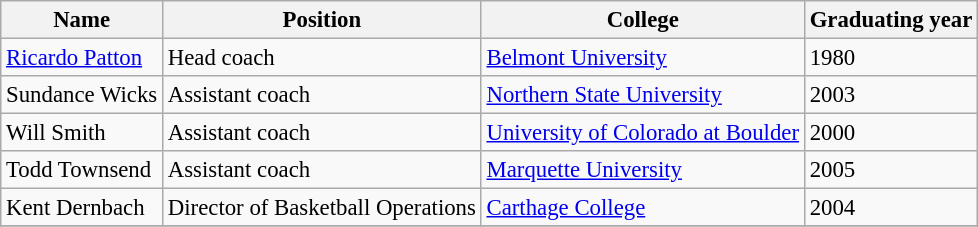<table class="wikitable" style="font-size: 95%;">
<tr>
<th>Name</th>
<th>Position</th>
<th>College</th>
<th>Graduating year</th>
</tr>
<tr>
<td><a href='#'>Ricardo Patton</a></td>
<td>Head coach</td>
<td><a href='#'>Belmont University</a></td>
<td>1980</td>
</tr>
<tr>
<td>Sundance Wicks</td>
<td>Assistant coach</td>
<td><a href='#'>Northern State University</a></td>
<td>2003</td>
</tr>
<tr>
<td>Will Smith</td>
<td>Assistant coach</td>
<td><a href='#'>University of Colorado at Boulder</a></td>
<td>2000</td>
</tr>
<tr>
<td>Todd Townsend</td>
<td>Assistant coach</td>
<td><a href='#'>Marquette University</a></td>
<td>2005</td>
</tr>
<tr>
<td>Kent Dernbach</td>
<td>Director of Basketball Operations</td>
<td><a href='#'>Carthage College</a></td>
<td>2004</td>
</tr>
<tr>
</tr>
</table>
